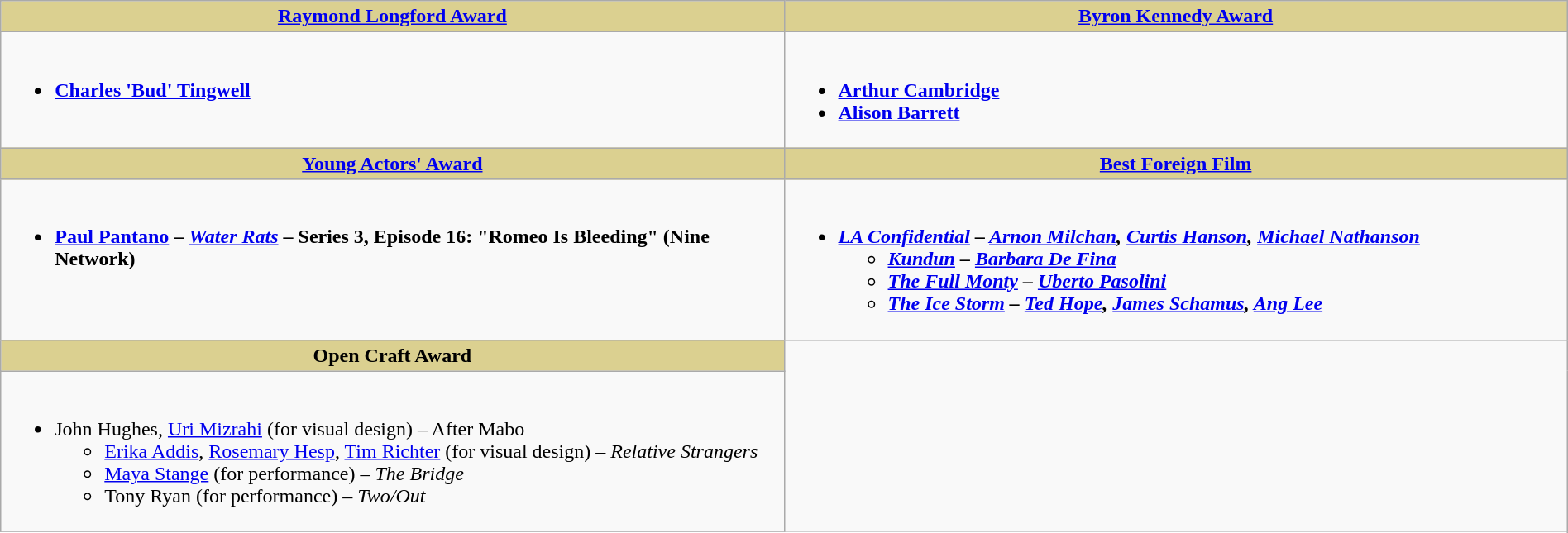<table class=wikitable style="width:100%">
<tr>
<th style="background:#DBD090;" ! width="50%"><a href='#'>Raymond Longford Award</a></th>
<th style="background:#DBD090;" ! width="50%"><a href='#'>Byron Kennedy Award</a></th>
</tr>
<tr>
<td valign="top"><br><ul><li><strong><a href='#'>Charles 'Bud' Tingwell</a></strong></li></ul></td>
<td valign="top"><br><ul><li><strong><a href='#'>Arthur Cambridge</a></strong></li><li><strong><a href='#'>Alison Barrett</a></strong></li></ul></td>
</tr>
<tr>
<th style="background:#DBD090;" ! width="50%"><a href='#'>Young Actors' Award</a></th>
<th style="background:#DBD090;" ! width="50%"><a href='#'>Best Foreign Film</a></th>
</tr>
<tr>
<td valign="top"><br><ul><li><strong><a href='#'>Paul Pantano</a> – <em><a href='#'>Water Rats</a></em> – Series 3, Episode 16: "Romeo Is Bleeding" (Nine Network)</strong></li></ul></td>
<td valign="top"><br><ul><li><strong><em><a href='#'>LA Confidential</a><em> – <a href='#'>Arnon Milchan</a>, <a href='#'>Curtis Hanson</a>, <a href='#'>Michael Nathanson</a><strong><ul><li></em><a href='#'>Kundun</a><em> – <a href='#'>Barbara De Fina</a></li><li></em><a href='#'>The Full Monty</a><em> – <a href='#'>Uberto Pasolini</a></li><li></em><a href='#'>The Ice Storm</a><em> – <a href='#'>Ted Hope</a>, <a href='#'>James Schamus</a>, <a href='#'>Ang Lee</a></li></ul></li></ul></td>
</tr>
<tr>
<th style="background:#DBD090;" ! width="50%">Open Craft Award</th>
</tr>
<tr>
<td valign="top"><br><ul><li></strong>John Hughes, <a href='#'>Uri Mizrahi</a> (for visual design) – </em>After Mabo</em></strong><ul><li><a href='#'>Erika Addis</a>, <a href='#'>Rosemary Hesp</a>, <a href='#'>Tim Richter</a> (for visual design) – <em>Relative Strangers</em></li><li><a href='#'>Maya Stange</a> (for performance) – <em>The Bridge</em></li><li>Tony Ryan (for performance) – <em>Two/Out</em></li></ul></li></ul></td>
</tr>
<tr>
</tr>
</table>
